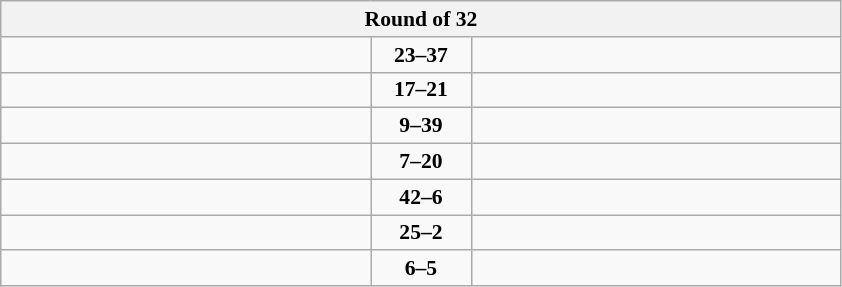<table class="wikitable" style="text-align: center; font-size:90% ">
<tr>
<th colspan=3>Round of 32</th>
</tr>
<tr>
<td align=left width="240"></td>
<td align=center width="60"><strong>23–37</strong></td>
<td align=left width="240"><strong></strong></td>
</tr>
<tr>
<td align=left></td>
<td align=center><strong>17–21</strong></td>
<td align=left><strong></strong></td>
</tr>
<tr>
<td align=left></td>
<td align=center><strong>9–39</strong></td>
<td align=left><strong></strong></td>
</tr>
<tr>
<td align=left></td>
<td align=center><strong>7–20</strong></td>
<td align=left><strong></strong></td>
</tr>
<tr>
<td align=left><strong></strong></td>
<td align=center><strong>42–6</strong></td>
<td align=left></td>
</tr>
<tr>
<td align=left><strong></strong></td>
<td align=center><strong>25–2</strong></td>
<td align=left></td>
</tr>
<tr>
<td align=left><strong></strong></td>
<td align=center><strong>6–5</strong></td>
<td align=left></td>
</tr>
</table>
